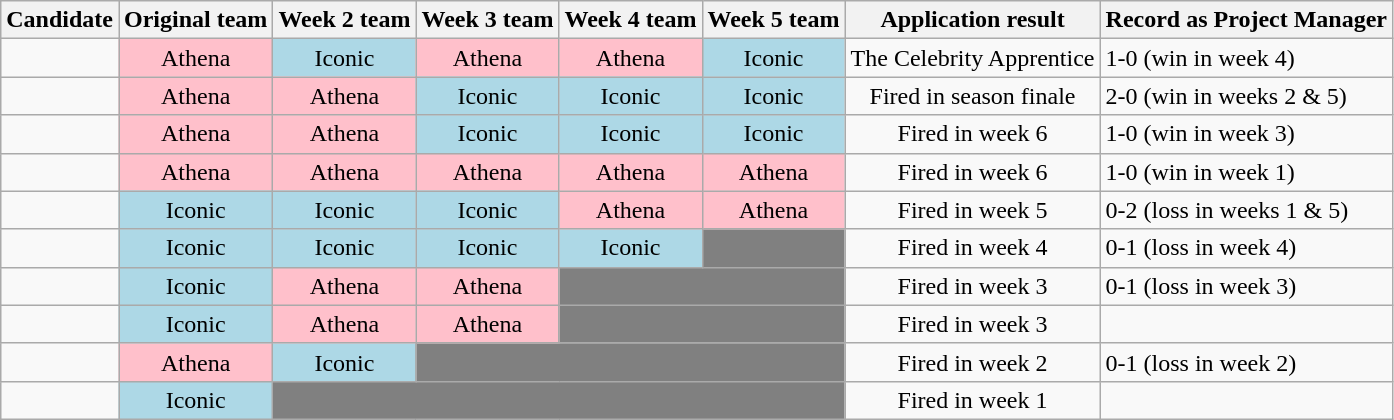<table class="wikitable">
<tr>
<th>Candidate</th>
<th>Original team</th>
<th>Week 2 team</th>
<th>Week 3 team</th>
<th>Week 4 team</th>
<th>Week 5 team</th>
<th>Application result</th>
<th>Record as Project Manager</th>
</tr>
<tr>
<td></td>
<td style="text-align:center; background:pink; color:inherit;">Athena</td>
<td style="text-align:center; background:lightblue; color:inherit;">Iconic</td>
<td style="text-align:center; background:pink; color:inherit;">Athena</td>
<td style="text-align:center; background:pink; color:inherit;">Athena</td>
<td style="text-align:center; background:lightblue; color:inherit(">Iconic</td>
<td style="text-align:center;">The Celebrity Apprentice</td>
<td>1-0 (win in week 4)</td>
</tr>
<tr>
<td></td>
<td style="text-align:center; background:pink; color:inherit;">Athena</td>
<td style="text-align:center; background:pink; color:inherit;">Athena</td>
<td style="text-align:center; background:lightblue; color:inherit;">Iconic</td>
<td style="text-align:center; background:lightblue; color:inherit;">Iconic</td>
<td style="text-align:center; background:lightblue; color:inherit;">Iconic</td>
<td style="text-align:center;">Fired in season finale</td>
<td>2-0 (win in weeks 2 & 5)</td>
</tr>
<tr>
<td></td>
<td style="text-align:center; background:pink; color:inherit;">Athena</td>
<td style="text-align:center; background:pink; color:inherit;">Athena</td>
<td style="text-align:center; background:lightblue; color:inherit;">Iconic</td>
<td style="text-align:center; background:lightblue; color:inherit;">Iconic</td>
<td style="text-align:center; background:lightblue; color:inherit;">Iconic</td>
<td style="text-align:center;">Fired in week 6</td>
<td>1-0 (win in week 3)</td>
</tr>
<tr>
<td></td>
<td style="text-align:center; background:pink; color:inherit;">Athena</td>
<td style="text-align:center; background:pink; color:inherit;">Athena</td>
<td style="text-align:center; background:pink; color:inherit;">Athena</td>
<td style="text-align:center; background:pink; color:inherit;">Athena</td>
<td style="text-align:center; background:pink; color:inherit;">Athena</td>
<td style="text-align:center;">Fired in week 6</td>
<td>1-0 (win in week 1)</td>
</tr>
<tr>
<td></td>
<td style="text-align:center; background:lightblue; color:inherit;">Iconic</td>
<td style="text-align:center; background:lightblue; color:inherit;">Iconic</td>
<td style="text-align:center; background:lightblue; color:inherit;">Iconic</td>
<td style="text-align:center; background:pink; color:inherit;">Athena</td>
<td style="text-align:center; background:pink; color:inherit;">Athena</td>
<td style="text-align:center;">Fired in week 5</td>
<td>0-2 (loss in weeks 1 & 5)</td>
</tr>
<tr>
<td></td>
<td style="text-align:center; background:lightblue;">Iconic</td>
<td style="text-align:center; background:lightblue;">Iconic</td>
<td style="text-align:center; background:lightblue;">Iconic</td>
<td style="text-align:center; background:lightblue;">Iconic</td>
<td colspan="1" style="background:gray;"></td>
<td style="text-align:center;">Fired in week 4</td>
<td>0-1 (loss in week 4)</td>
</tr>
<tr>
<td></td>
<td style="text-align:center; background:lightblue;">Iconic</td>
<td style="text-align:center; background:pink;">Athena</td>
<td style="text-align:center; background:pink;">Athena</td>
<td colspan="2" style="background:gray;"></td>
<td style="text-align:center;">Fired in week 3</td>
<td>0-1 (loss in week 3)</td>
</tr>
<tr>
<td></td>
<td style="text-align:center; background:lightblue;">Iconic</td>
<td style="text-align:center; background:pink;">Athena</td>
<td style="text-align:center; background:pink;">Athena</td>
<td colspan="2" style="background:gray;"></td>
<td style="text-align:center;">Fired in week 3</td>
<td></td>
</tr>
<tr>
<td></td>
<td style="text-align:center; background:pink;">Athena</td>
<td style="text-align:center; background:lightblue;">Iconic</td>
<td colspan="3" style="background:gray;"></td>
<td style="text-align:center;">Fired in week 2</td>
<td>0-1 (loss in week 2)</td>
</tr>
<tr>
<td></td>
<td style="text-align:center; background:lightblue;">Iconic</td>
<td colspan="4" style="background:gray;"></td>
<td style="text-align:center;">Fired in week 1</td>
<td></td>
</tr>
</table>
